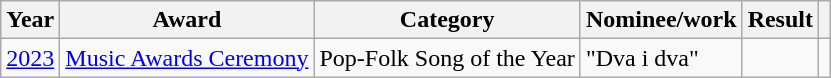<table class="wikitable">
<tr>
<th>Year</th>
<th>Award</th>
<th>Category</th>
<th>Nominee/work</th>
<th>Result</th>
<th></th>
</tr>
<tr>
<td><a href='#'>2023</a></td>
<td><a href='#'>Music Awards Ceremony</a></td>
<td>Pop-Folk Song of the Year</td>
<td>"Dva i dva"</td>
<td></td>
<td></td>
</tr>
</table>
